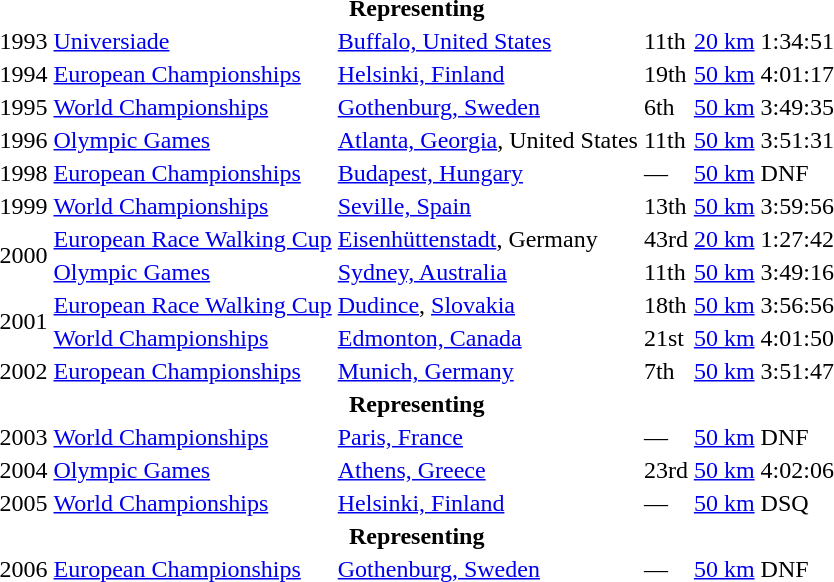<table>
<tr>
<th colspan="6">Representing </th>
</tr>
<tr>
<td>1993</td>
<td><a href='#'>Universiade</a></td>
<td><a href='#'>Buffalo, United States</a></td>
<td>11th</td>
<td><a href='#'>20 km</a></td>
<td>1:34:51</td>
</tr>
<tr>
<td>1994</td>
<td><a href='#'>European Championships</a></td>
<td><a href='#'>Helsinki, Finland</a></td>
<td>19th</td>
<td><a href='#'>50 km</a></td>
<td>4:01:17</td>
</tr>
<tr>
<td>1995</td>
<td><a href='#'>World Championships</a></td>
<td><a href='#'>Gothenburg, Sweden</a></td>
<td>6th</td>
<td><a href='#'>50 km</a></td>
<td>3:49:35</td>
</tr>
<tr>
<td>1996</td>
<td><a href='#'>Olympic Games</a></td>
<td><a href='#'>Atlanta, Georgia</a>, United States</td>
<td>11th</td>
<td><a href='#'>50 km</a></td>
<td>3:51:31</td>
</tr>
<tr>
<td>1998</td>
<td><a href='#'>European Championships</a></td>
<td><a href='#'>Budapest, Hungary</a></td>
<td>—</td>
<td><a href='#'>50 km</a></td>
<td>DNF</td>
</tr>
<tr>
<td>1999</td>
<td><a href='#'>World Championships</a></td>
<td><a href='#'>Seville, Spain</a></td>
<td>13th</td>
<td><a href='#'>50 km</a></td>
<td>3:59:56</td>
</tr>
<tr>
<td rowspan=2>2000</td>
<td><a href='#'>European Race Walking Cup</a></td>
<td><a href='#'>Eisenhüttenstadt</a>, Germany</td>
<td>43rd</td>
<td><a href='#'>20 km</a></td>
<td>1:27:42</td>
</tr>
<tr>
<td><a href='#'>Olympic Games</a></td>
<td><a href='#'>Sydney, Australia</a></td>
<td>11th</td>
<td><a href='#'>50 km</a></td>
<td>3:49:16</td>
</tr>
<tr>
<td rowspan=2>2001</td>
<td><a href='#'>European Race Walking Cup</a></td>
<td><a href='#'>Dudince</a>, <a href='#'>Slovakia</a></td>
<td>18th</td>
<td><a href='#'>50 km</a></td>
<td>3:56:56</td>
</tr>
<tr>
<td><a href='#'>World Championships</a></td>
<td><a href='#'>Edmonton, Canada</a></td>
<td>21st</td>
<td><a href='#'>50 km</a></td>
<td>4:01:50</td>
</tr>
<tr>
<td>2002</td>
<td><a href='#'>European Championships</a></td>
<td><a href='#'>Munich, Germany</a></td>
<td>7th</td>
<td><a href='#'>50 km</a></td>
<td>3:51:47</td>
</tr>
<tr>
<th colspan="6">Representing </th>
</tr>
<tr>
<td>2003</td>
<td><a href='#'>World Championships</a></td>
<td><a href='#'>Paris, France</a></td>
<td>—</td>
<td><a href='#'>50 km</a></td>
<td>DNF</td>
</tr>
<tr>
<td>2004</td>
<td><a href='#'>Olympic Games</a></td>
<td><a href='#'>Athens, Greece</a></td>
<td align="center">23rd</td>
<td><a href='#'>50 km</a></td>
<td>4:02:06</td>
</tr>
<tr>
<td>2005</td>
<td><a href='#'>World Championships</a></td>
<td><a href='#'>Helsinki, Finland</a></td>
<td>—</td>
<td><a href='#'>50 km</a></td>
<td>DSQ</td>
</tr>
<tr>
<th colspan="6">Representing </th>
</tr>
<tr>
<td>2006</td>
<td><a href='#'>European Championships</a></td>
<td><a href='#'>Gothenburg, Sweden</a></td>
<td>—</td>
<td><a href='#'>50 km</a></td>
<td>DNF</td>
</tr>
</table>
